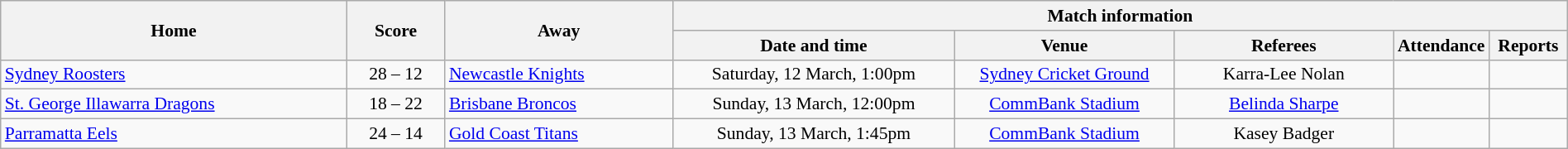<table class="wikitable" width="100%" style="border-collapse:collapse; font-size:90%; text-align:center;">
<tr>
<th rowspan="2">Home</th>
<th rowspan="2" text-align:center;>Score</th>
<th rowspan="2">Away</th>
<th colspan="6">Match information</th>
</tr>
<tr>
<th width="18%">Date and time</th>
<th width="14%">Venue</th>
<th width="14%">Referees</th>
<th width="5%">Attendance</th>
<th width="5%">Reports</th>
</tr>
<tr>
<td align="left"> <a href='#'>Sydney Roosters</a></td>
<td>28 – 12</td>
<td align="left"> <a href='#'>Newcastle Knights</a></td>
<td>Saturday, 12 March, 1:00pm</td>
<td><a href='#'>Sydney Cricket Ground</a></td>
<td>Karra-Lee Nolan</td>
<td></td>
<td></td>
</tr>
<tr>
<td align="left"> <a href='#'>St. George Illawarra Dragons</a></td>
<td>18 – 22</td>
<td align="left"> <a href='#'>Brisbane Broncos</a></td>
<td>Sunday, 13 March, 12:00pm</td>
<td><a href='#'>CommBank Stadium</a></td>
<td><a href='#'>Belinda Sharpe</a></td>
<td></td>
<td></td>
</tr>
<tr>
<td align="left"> <a href='#'>Parramatta Eels</a></td>
<td>24 – 14</td>
<td align="left"> <a href='#'>Gold Coast Titans</a></td>
<td>Sunday, 13 March, 1:45pm</td>
<td><a href='#'>CommBank Stadium</a></td>
<td>Kasey Badger</td>
<td></td>
<td></td>
</tr>
</table>
